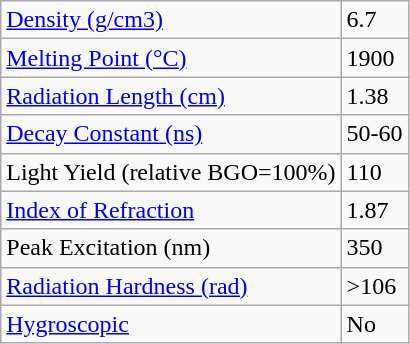<table class="wikitable">
<tr>
<td><a href='#'>Density (g/cm3)</a></td>
<td>6.7</td>
</tr>
<tr>
<td><a href='#'>Melting Point (°C)</a></td>
<td>1900</td>
</tr>
<tr>
<td><a href='#'>Radiation Length (cm)</a></td>
<td>1.38</td>
</tr>
<tr>
<td><a href='#'>Decay Constant (ns)</a></td>
<td>50-60</td>
</tr>
<tr>
<td>Light Yield (relative BGO=100%)</td>
<td>110</td>
</tr>
<tr>
<td><a href='#'>Index of Refraction</a></td>
<td>1.87</td>
</tr>
<tr>
<td>Peak Excitation (nm)</td>
<td>350</td>
</tr>
<tr>
<td><a href='#'>Radiation Hardness (rad)</a></td>
<td>>106</td>
</tr>
<tr>
<td><a href='#'>Hygroscopic</a></td>
<td>No</td>
</tr>
</table>
